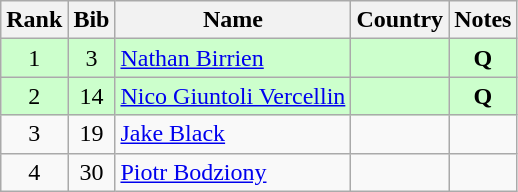<table class="wikitable" style="text-align:center;">
<tr>
<th>Rank</th>
<th>Bib</th>
<th>Name</th>
<th>Country</th>
<th>Notes</th>
</tr>
<tr bgcolor=ccffcc>
<td>1</td>
<td>3</td>
<td align=left><a href='#'>Nathan Birrien</a></td>
<td align=left></td>
<td><strong>Q</strong></td>
</tr>
<tr bgcolor=ccffcc>
<td>2</td>
<td>14</td>
<td align=left><a href='#'>Nico Giuntoli Vercellin</a></td>
<td align=left></td>
<td><strong>Q</strong></td>
</tr>
<tr>
<td>3</td>
<td>19</td>
<td align=left><a href='#'>Jake Black</a></td>
<td align=left></td>
<td></td>
</tr>
<tr>
<td>4</td>
<td>30</td>
<td align=left><a href='#'>Piotr Bodziony</a></td>
<td align=left></td>
<td></td>
</tr>
</table>
